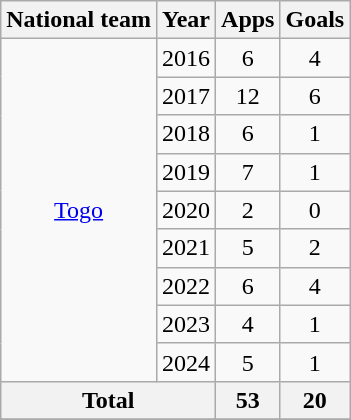<table class="wikitable" style="text-align:center">
<tr>
<th>National team</th>
<th>Year</th>
<th>Apps</th>
<th>Goals</th>
</tr>
<tr>
<td rowspan="9"><a href='#'>Togo</a></td>
<td>2016</td>
<td>6</td>
<td>4</td>
</tr>
<tr>
<td>2017</td>
<td>12</td>
<td>6</td>
</tr>
<tr>
<td>2018</td>
<td>6</td>
<td>1</td>
</tr>
<tr>
<td>2019</td>
<td>7</td>
<td>1</td>
</tr>
<tr>
<td>2020</td>
<td>2</td>
<td>0</td>
</tr>
<tr>
<td>2021</td>
<td>5</td>
<td>2</td>
</tr>
<tr>
<td>2022</td>
<td>6</td>
<td>4</td>
</tr>
<tr>
<td>2023</td>
<td>4</td>
<td>1</td>
</tr>
<tr>
<td>2024</td>
<td>5</td>
<td>1</td>
</tr>
<tr>
<th colspan="2">Total</th>
<th>53</th>
<th>20</th>
</tr>
<tr>
</tr>
</table>
